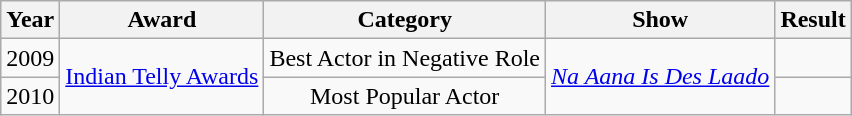<table class="wikitable" style="text-align:center;">
<tr>
<th>Year</th>
<th>Award</th>
<th>Category</th>
<th>Show</th>
<th>Result</th>
</tr>
<tr>
<td>2009</td>
<td rowspan="2"><a href='#'>Indian Telly Awards</a></td>
<td>Best Actor in Negative Role</td>
<td rowspan="2"><em><a href='#'>Na Aana Is Des Laado</a></em></td>
<td></td>
</tr>
<tr>
<td>2010</td>
<td>Most Popular Actor</td>
<td></td>
</tr>
</table>
